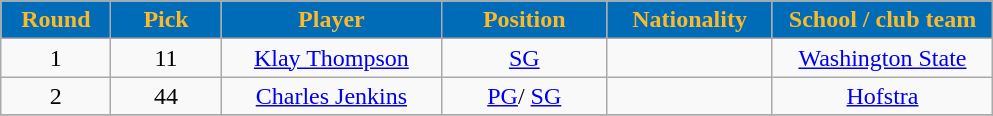<table class="wikitable sortable sortable">
<tr>
<th style="background:#006bb6; color:#fdb927; width:10%;">Round</th>
<th style="background:#006bb6; color:#fdb927; width:10%;">Pick</th>
<th style="background:#006bb6; color:#fdb927; width:20%;">Player</th>
<th style="background:#006bb6; color:#fdb927; width:15%;">Position</th>
<th style="background:#006bb6; color:#fdb927; width:15%;">Nationality</th>
<th style="background:#006bb6; color:#fdb927; width:20%;">School / club team</th>
</tr>
<tr style="text-align: center">
<td>1</td>
<td>11</td>
<td><a href='#'>Klay Thompson</a></td>
<td><a href='#'>SG</a></td>
<td></td>
<td><a href='#'>Washington State</a></td>
</tr>
<tr style="text-align: center">
<td>2</td>
<td>44</td>
<td><a href='#'>Charles Jenkins</a></td>
<td><a href='#'>PG</a>/ <a href='#'>SG</a></td>
<td></td>
<td><a href='#'>Hofstra</a></td>
</tr>
<tr style="text-align: center">
</tr>
</table>
